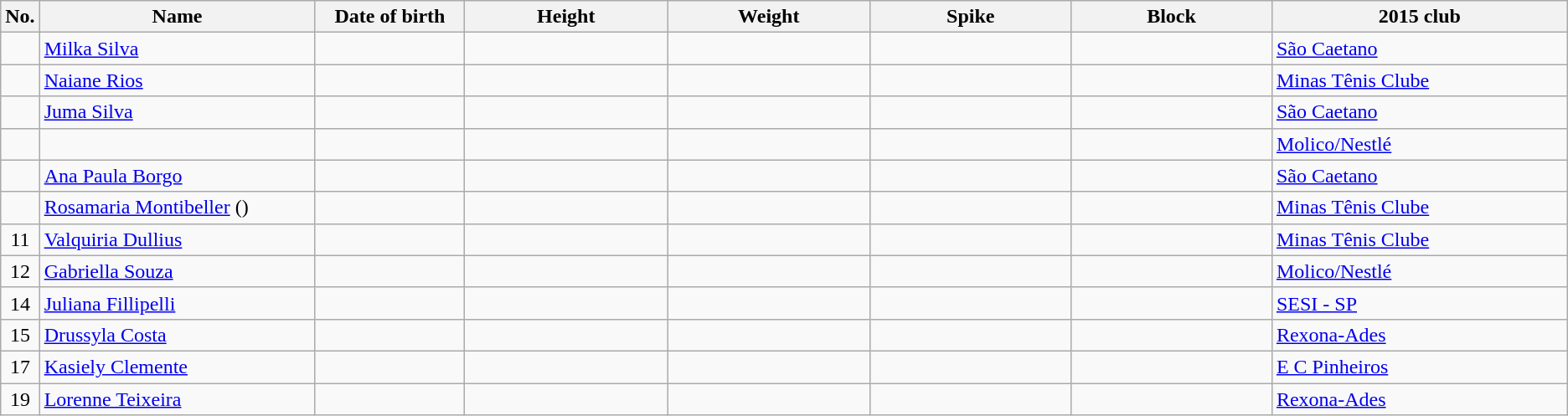<table class="wikitable sortable" style="text-align:center;">
<tr>
<th>No.</th>
<th style="width:15em">Name</th>
<th style="width:8em">Date of birth</th>
<th style="width:11em">Height</th>
<th style="width:11em">Weight</th>
<th style="width:11em">Spike</th>
<th style="width:11em">Block</th>
<th style="width:16em">2015 club</th>
</tr>
<tr>
<td></td>
<td align=left><a href='#'>Milka Silva</a></td>
<td align=right></td>
<td></td>
<td></td>
<td></td>
<td></td>
<td align=left> <a href='#'>São Caetano</a></td>
</tr>
<tr>
<td></td>
<td align=left><a href='#'>Naiane Rios</a></td>
<td align=right></td>
<td></td>
<td></td>
<td></td>
<td></td>
<td align=left> <a href='#'>Minas Tênis Clube</a></td>
</tr>
<tr>
<td></td>
<td align=left><a href='#'>Juma Silva</a></td>
<td align=right></td>
<td></td>
<td></td>
<td></td>
<td></td>
<td align=left> <a href='#'>São Caetano</a></td>
</tr>
<tr>
<td></td>
<td align=left></td>
<td align=right></td>
<td></td>
<td></td>
<td></td>
<td></td>
<td align=left> <a href='#'>Molico/Nestlé</a></td>
</tr>
<tr>
<td></td>
<td align=left><a href='#'>Ana Paula Borgo</a></td>
<td align=right></td>
<td></td>
<td></td>
<td></td>
<td></td>
<td align=left> <a href='#'>São Caetano</a></td>
</tr>
<tr>
<td></td>
<td align=left><a href='#'>Rosamaria Montibeller</a> ()</td>
<td align=right></td>
<td></td>
<td></td>
<td></td>
<td></td>
<td align=left> <a href='#'>Minas Tênis Clube</a></td>
</tr>
<tr>
<td>11</td>
<td align=left><a href='#'>Valquiria Dullius</a></td>
<td align=right></td>
<td></td>
<td></td>
<td></td>
<td></td>
<td align=left> <a href='#'>Minas Tênis Clube</a></td>
</tr>
<tr>
<td>12</td>
<td align=left><a href='#'>Gabriella Souza</a></td>
<td align=right></td>
<td></td>
<td></td>
<td></td>
<td></td>
<td align=left> <a href='#'>Molico/Nestlé</a></td>
</tr>
<tr>
<td>14</td>
<td align=left><a href='#'>Juliana Fillipelli</a></td>
<td align=right></td>
<td></td>
<td></td>
<td></td>
<td></td>
<td align=left> <a href='#'>SESI - SP</a></td>
</tr>
<tr>
<td>15</td>
<td align=left><a href='#'>Drussyla Costa</a></td>
<td align=right></td>
<td></td>
<td></td>
<td></td>
<td></td>
<td align=left> <a href='#'>Rexona-Ades</a></td>
</tr>
<tr>
<td>17</td>
<td align=left><a href='#'>Kasiely Clemente</a></td>
<td align=right></td>
<td></td>
<td></td>
<td></td>
<td></td>
<td align=left> <a href='#'>E C Pinheiros</a></td>
</tr>
<tr>
<td>19</td>
<td align=left><a href='#'>Lorenne Teixeira</a></td>
<td align=right></td>
<td></td>
<td></td>
<td></td>
<td></td>
<td align=left> <a href='#'>Rexona-Ades</a></td>
</tr>
</table>
